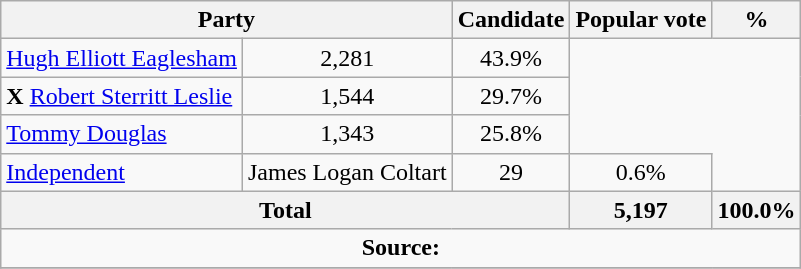<table class="wikitable">
<tr>
<th colspan="2">Party</th>
<th>Candidate</th>
<th>Popular vote</th>
<th>%</th>
</tr>
<tr>
<td> <a href='#'>Hugh Elliott Eaglesham</a></td>
<td align=center>2,281</td>
<td align=center>43.9%</td>
</tr>
<tr>
<td><strong>X</strong> <a href='#'>Robert Sterritt Leslie</a></td>
<td align=center>1,544</td>
<td align=center>29.7%</td>
</tr>
<tr>
<td><a href='#'>Tommy Douglas</a></td>
<td align=center>1,343</td>
<td align=center>25.8%</td>
</tr>
<tr>
<td><a href='#'>Independent</a></td>
<td>James Logan Coltart</td>
<td align=center>29</td>
<td align=center>0.6%</td>
</tr>
<tr>
<th colspan=3>Total</th>
<th>5,197</th>
<th>100.0%</th>
</tr>
<tr>
<td align="center" colspan=5><strong>Source:</strong> </td>
</tr>
<tr>
</tr>
</table>
